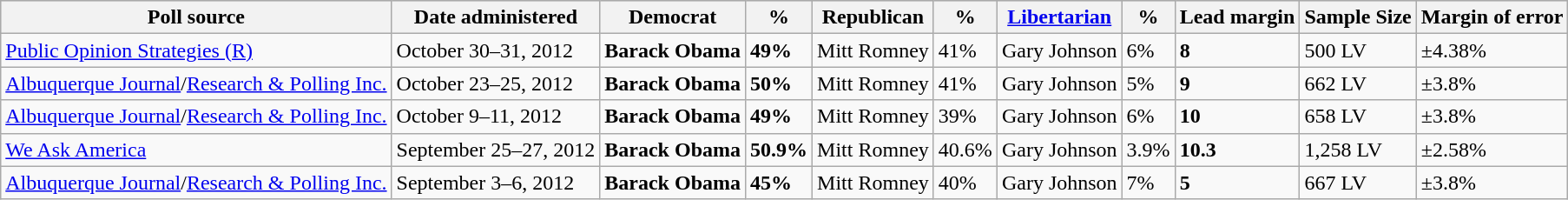<table class="wikitable">
<tr style="background:lightgrey;">
<th>Poll source</th>
<th>Date administered</th>
<th>Democrat</th>
<th>%</th>
<th>Republican</th>
<th>%</th>
<th><a href='#'>Libertarian</a></th>
<th>%</th>
<th>Lead margin</th>
<th>Sample Size</th>
<th>Margin of error</th>
</tr>
<tr>
<td><a href='#'>Public Opinion Strategies (R)</a></td>
<td>October 30–31, 2012</td>
<td><strong>Barack Obama</strong></td>
<td><strong>49%</strong></td>
<td>Mitt Romney</td>
<td>41%</td>
<td>Gary Johnson</td>
<td>6%</td>
<td><strong>8</strong></td>
<td>500 LV</td>
<td>±4.38%</td>
</tr>
<tr>
<td><a href='#'>Albuquerque Journal</a>/<a href='#'>Research & Polling Inc.</a></td>
<td>October 23–25, 2012</td>
<td><strong>Barack Obama</strong></td>
<td><strong>50%</strong></td>
<td>Mitt Romney</td>
<td>41%</td>
<td>Gary Johnson</td>
<td>5%</td>
<td><strong>9</strong></td>
<td>662 LV</td>
<td>±3.8%</td>
</tr>
<tr>
<td><a href='#'>Albuquerque Journal</a>/<a href='#'>Research & Polling Inc.</a></td>
<td>October 9–11, 2012</td>
<td><strong>Barack Obama</strong></td>
<td><strong>49%</strong></td>
<td>Mitt Romney</td>
<td>39%</td>
<td>Gary Johnson</td>
<td>6%</td>
<td><strong>10</strong></td>
<td>658 LV</td>
<td>±3.8%</td>
</tr>
<tr>
<td><a href='#'>We Ask America</a></td>
<td>September 25–27, 2012</td>
<td><strong>Barack Obama</strong></td>
<td><strong>50.9%</strong></td>
<td>Mitt Romney</td>
<td>40.6%</td>
<td>Gary Johnson</td>
<td>3.9%</td>
<td><strong>10.3</strong></td>
<td>1,258 LV</td>
<td>±2.58%</td>
</tr>
<tr>
<td><a href='#'>Albuquerque Journal</a>/<a href='#'>Research & Polling Inc.</a></td>
<td>September 3–6, 2012</td>
<td><strong>Barack Obama</strong></td>
<td><strong>45%</strong></td>
<td>Mitt Romney</td>
<td>40%</td>
<td>Gary Johnson</td>
<td>7%</td>
<td><strong>5</strong></td>
<td>667 LV</td>
<td>±3.8%</td>
</tr>
</table>
